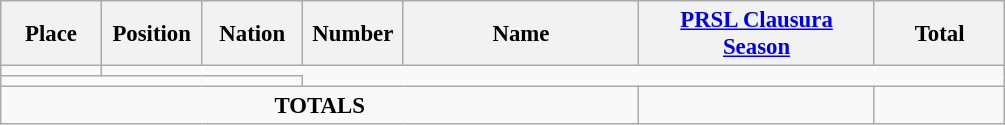<table class="wikitable" style="font-size: 95%; text-align: center;">
<tr>
<th width=60>Place</th>
<th width=60>Position</th>
<th width=60>Nation</th>
<th width=60>Number</th>
<th width=150>Name</th>
<th width=150><a href='#'>PRSL Clausura Season</a></th>
<th width=80><strong>Total</strong></th>
</tr>
<tr>
<td></td>
</tr>
<tr>
<td colspan="3"></td>
</tr>
<tr>
<td colspan="5"><strong>TOTALS</strong></td>
<td></td>
<td></td>
</tr>
</table>
